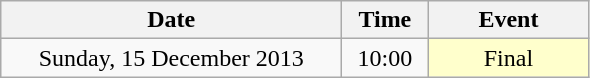<table class = "wikitable" style="text-align:center;">
<tr>
<th width=220>Date</th>
<th width=50>Time</th>
<th width=100>Event</th>
</tr>
<tr>
<td>Sunday, 15 December 2013</td>
<td>10:00</td>
<td bgcolor=ffffcc>Final</td>
</tr>
</table>
